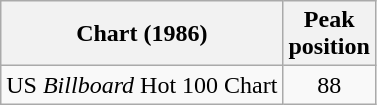<table class="wikitable sortable">
<tr>
<th>Chart (1986)</th>
<th>Peak<br>position</th>
</tr>
<tr>
<td align="left">US <em>Billboard</em> Hot 100 Chart</td>
<td style="text-align:center;">88</td>
</tr>
</table>
